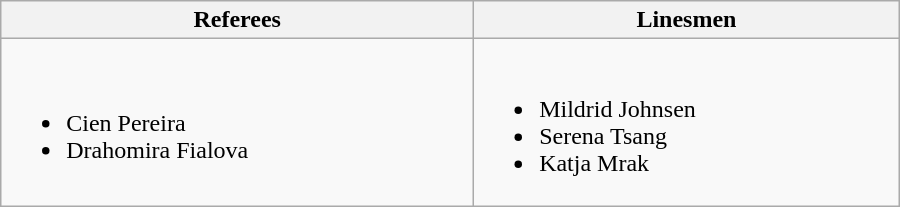<table class="wikitable" width=600px>
<tr>
<th>Referees</th>
<th>Linesmen</th>
</tr>
<tr>
<td><br><ul><li> Cien Pereira</li><li> Drahomira Fialova</li></ul></td>
<td><br><ul><li> Mildrid Johnsen</li><li> Serena Tsang</li><li> Katja Mrak</li></ul></td>
</tr>
</table>
